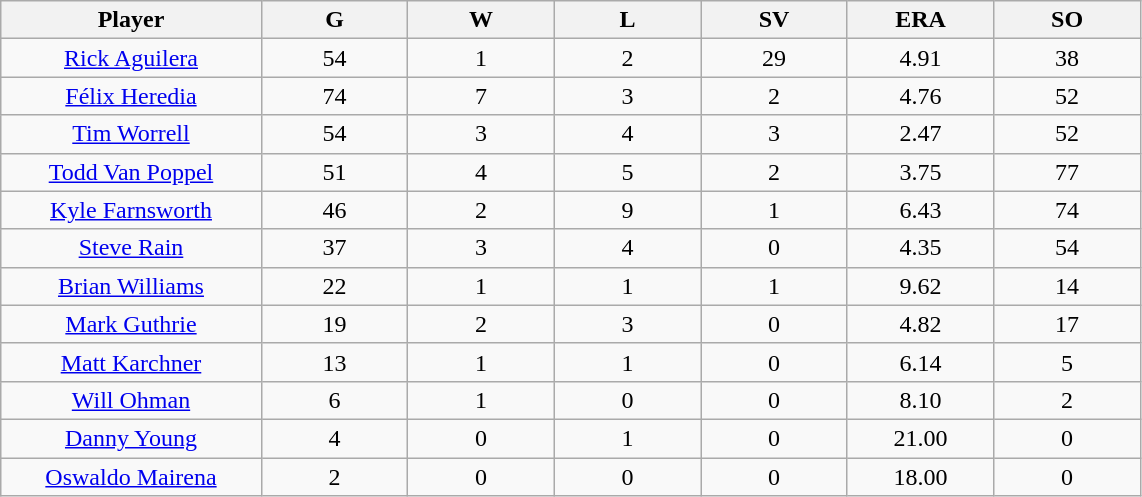<table class="wikitable sortable">
<tr>
<th bgcolor="#DDDDFF" width="16%">Player</th>
<th bgcolor="#DDDDFF" width="9%">G</th>
<th bgcolor="#DDDDFF" width="9%">W</th>
<th bgcolor="#DDDDFF" width="9%">L</th>
<th bgcolor="#DDDDFF" width="9%">SV</th>
<th bgcolor="#DDDDFF" width="9%">ERA</th>
<th bgcolor="#DDDDFF" width="9%">SO</th>
</tr>
<tr align="center">
<td><a href='#'>Rick Aguilera</a></td>
<td>54</td>
<td>1</td>
<td>2</td>
<td>29</td>
<td>4.91</td>
<td>38</td>
</tr>
<tr align=center>
<td><a href='#'>Félix Heredia</a></td>
<td>74</td>
<td>7</td>
<td>3</td>
<td>2</td>
<td>4.76</td>
<td>52</td>
</tr>
<tr align=center>
<td><a href='#'>Tim Worrell</a></td>
<td>54</td>
<td>3</td>
<td>4</td>
<td>3</td>
<td>2.47</td>
<td>52</td>
</tr>
<tr align=center>
<td><a href='#'>Todd Van Poppel</a></td>
<td>51</td>
<td>4</td>
<td>5</td>
<td>2</td>
<td>3.75</td>
<td>77</td>
</tr>
<tr align=center>
<td><a href='#'>Kyle Farnsworth</a></td>
<td>46</td>
<td>2</td>
<td>9</td>
<td>1</td>
<td>6.43</td>
<td>74</td>
</tr>
<tr align=center>
<td><a href='#'>Steve Rain</a></td>
<td>37</td>
<td>3</td>
<td>4</td>
<td>0</td>
<td>4.35</td>
<td>54</td>
</tr>
<tr align=center>
<td><a href='#'>Brian Williams</a></td>
<td>22</td>
<td>1</td>
<td>1</td>
<td>1</td>
<td>9.62</td>
<td>14</td>
</tr>
<tr align=center>
<td><a href='#'>Mark Guthrie</a></td>
<td>19</td>
<td>2</td>
<td>3</td>
<td>0</td>
<td>4.82</td>
<td>17</td>
</tr>
<tr align=center>
<td><a href='#'>Matt Karchner</a></td>
<td>13</td>
<td>1</td>
<td>1</td>
<td>0</td>
<td>6.14</td>
<td>5</td>
</tr>
<tr align=center>
<td><a href='#'>Will Ohman</a></td>
<td>6</td>
<td>1</td>
<td>0</td>
<td>0</td>
<td>8.10</td>
<td>2</td>
</tr>
<tr align=center>
<td><a href='#'>Danny Young</a></td>
<td>4</td>
<td>0</td>
<td>1</td>
<td>0</td>
<td>21.00</td>
<td>0</td>
</tr>
<tr align=center>
<td><a href='#'>Oswaldo Mairena</a></td>
<td>2</td>
<td>0</td>
<td>0</td>
<td>0</td>
<td>18.00</td>
<td>0</td>
</tr>
</table>
